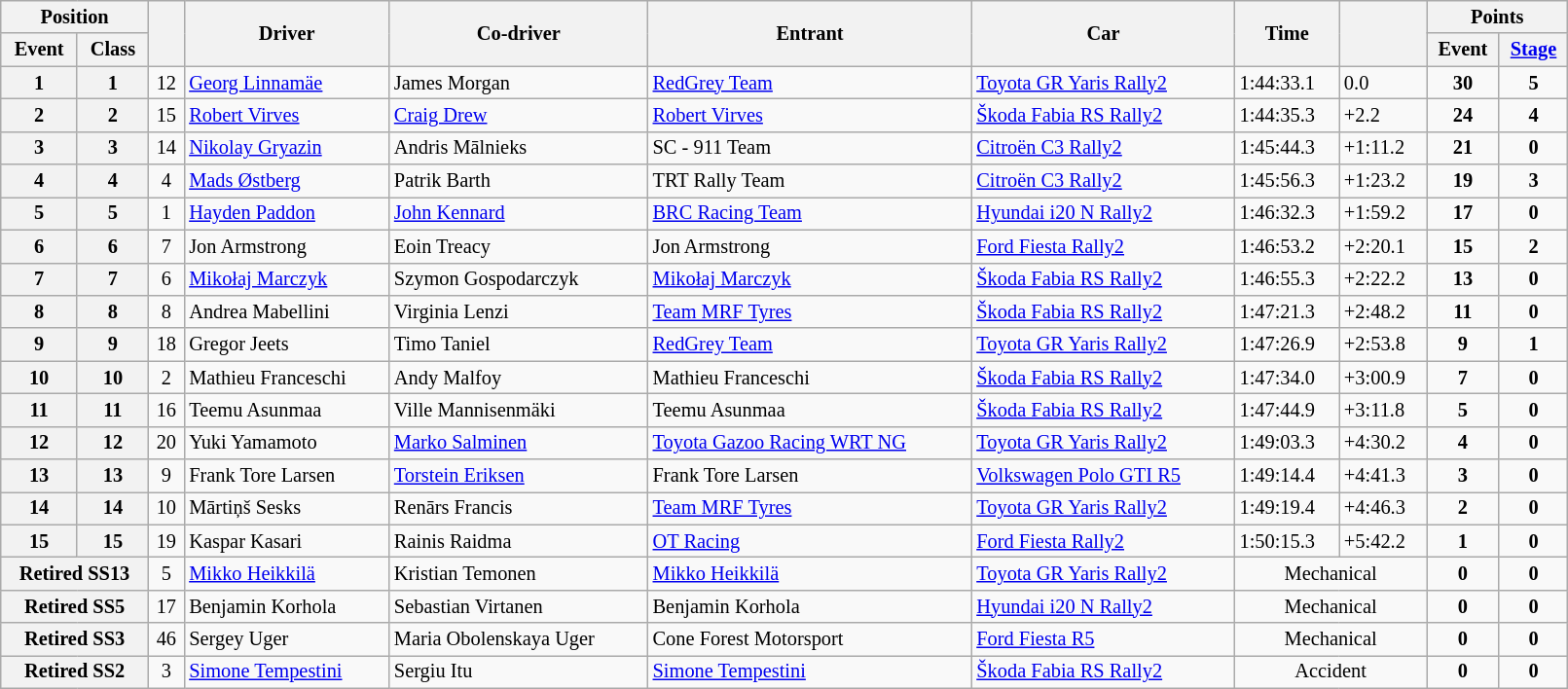<table class="wikitable" width=85% style="font-size: 85%;">
<tr>
<th colspan="2">Position</th>
<th rowspan="2"></th>
<th rowspan="2">Driver</th>
<th rowspan="2">Co-driver</th>
<th rowspan="2">Entrant</th>
<th rowspan="2">Car</th>
<th rowspan="2">Time</th>
<th rowspan="2"></th>
<th colspan="2">Points</th>
</tr>
<tr>
<th>Event</th>
<th>Class</th>
<th>Event</th>
<th><a href='#'>Stage</a></th>
</tr>
<tr>
<th>1</th>
<th>1</th>
<td align="center">12</td>
<td><a href='#'>Georg Linnamäe</a></td>
<td>James Morgan</td>
<td><a href='#'>RedGrey Team</a></td>
<td><a href='#'>Toyota GR Yaris Rally2</a></td>
<td>1:44:33.1</td>
<td>0.0</td>
<td align="center"><strong>30</strong></td>
<td align="center"><strong>5</strong></td>
</tr>
<tr>
<th>2</th>
<th>2</th>
<td align="center">15</td>
<td><a href='#'>Robert Virves</a></td>
<td><a href='#'>Craig Drew</a></td>
<td><a href='#'>Robert Virves</a></td>
<td><a href='#'>Škoda Fabia RS Rally2</a></td>
<td>1:44:35.3</td>
<td>+2.2</td>
<td align="center"><strong>24</strong></td>
<td align="center"><strong>4</strong></td>
</tr>
<tr>
<th>3</th>
<th>3</th>
<td align="center">14</td>
<td><a href='#'>Nikolay Gryazin</a></td>
<td>Andris Mālnieks</td>
<td>SC - 911 Team</td>
<td><a href='#'>Citroën C3 Rally2</a></td>
<td>1:45:44.3</td>
<td>+1:11.2</td>
<td align="center"><strong>21</strong></td>
<td align="center"><strong>0</strong></td>
</tr>
<tr>
<th>4</th>
<th>4</th>
<td align="center">4</td>
<td><a href='#'>Mads Østberg</a></td>
<td>Patrik Barth</td>
<td>TRT Rally Team</td>
<td><a href='#'>Citroën C3 Rally2</a></td>
<td>1:45:56.3</td>
<td>+1:23.2</td>
<td align="center"><strong>19</strong></td>
<td align="center"><strong>3</strong></td>
</tr>
<tr>
<th>5</th>
<th>5</th>
<td align="center">1</td>
<td><a href='#'>Hayden Paddon</a></td>
<td><a href='#'>John Kennard</a></td>
<td><a href='#'>BRC Racing Team</a></td>
<td><a href='#'>Hyundai i20 N Rally2</a></td>
<td>1:46:32.3</td>
<td>+1:59.2</td>
<td align="center"><strong>17</strong></td>
<td align="center"><strong>0</strong></td>
</tr>
<tr>
<th>6</th>
<th>6</th>
<td align="center">7</td>
<td>Jon Armstrong</td>
<td>Eoin Treacy</td>
<td>Jon Armstrong</td>
<td><a href='#'>Ford Fiesta Rally2</a></td>
<td>1:46:53.2</td>
<td>+2:20.1</td>
<td align="center"><strong>15</strong></td>
<td align="center"><strong>2</strong></td>
</tr>
<tr>
<th>7</th>
<th>7</th>
<td align="center">6</td>
<td><a href='#'>Mikołaj Marczyk</a></td>
<td>Szymon Gospodarczyk</td>
<td><a href='#'>Mikołaj Marczyk</a></td>
<td><a href='#'>Škoda Fabia RS Rally2</a></td>
<td>1:46:55.3</td>
<td>+2:22.2</td>
<td align="center"><strong>13</strong></td>
<td align="center"><strong>0</strong></td>
</tr>
<tr>
<th>8</th>
<th>8</th>
<td align="center">8</td>
<td>Andrea Mabellini</td>
<td>Virginia Lenzi</td>
<td><a href='#'>Team MRF Tyres</a></td>
<td><a href='#'>Škoda Fabia RS Rally2</a></td>
<td>1:47:21.3</td>
<td>+2:48.2</td>
<td align="center"><strong>11</strong></td>
<td align="center"><strong>0</strong></td>
</tr>
<tr>
<th>9</th>
<th>9</th>
<td align="center">18</td>
<td>Gregor Jeets</td>
<td>Timo Taniel</td>
<td><a href='#'>RedGrey Team</a></td>
<td><a href='#'>Toyota GR Yaris Rally2</a></td>
<td>1:47:26.9</td>
<td>+2:53.8</td>
<td align="center"><strong>9</strong></td>
<td align="center"><strong>1</strong></td>
</tr>
<tr>
<th>10</th>
<th>10</th>
<td align="center">2</td>
<td>Mathieu Franceschi</td>
<td>Andy Malfoy</td>
<td>Mathieu Franceschi</td>
<td><a href='#'>Škoda Fabia RS Rally2</a></td>
<td>1:47:34.0</td>
<td>+3:00.9</td>
<td align="center"><strong>7</strong></td>
<td align="center"><strong>0</strong></td>
</tr>
<tr>
<th>11</th>
<th>11</th>
<td align="center">16</td>
<td>Teemu Asunmaa</td>
<td>Ville Mannisenmäki</td>
<td>Teemu Asunmaa</td>
<td><a href='#'>Škoda Fabia RS Rally2</a></td>
<td>1:47:44.9</td>
<td>+3:11.8</td>
<td align="center"><strong>5</strong></td>
<td align="center"><strong>0</strong></td>
</tr>
<tr>
<th>12</th>
<th>12</th>
<td align="center">20</td>
<td>Yuki Yamamoto</td>
<td><a href='#'>Marko Salminen</a></td>
<td><a href='#'>Toyota Gazoo Racing WRT NG</a></td>
<td><a href='#'>Toyota GR Yaris Rally2</a></td>
<td>1:49:03.3</td>
<td>+4:30.2</td>
<td align="center"><strong>4</strong></td>
<td align="center"><strong>0</strong></td>
</tr>
<tr>
<th>13</th>
<th>13</th>
<td align="center">9</td>
<td>Frank Tore Larsen</td>
<td><a href='#'>Torstein Eriksen</a></td>
<td>Frank Tore Larsen</td>
<td><a href='#'>Volkswagen Polo GTI R5</a></td>
<td>1:49:14.4</td>
<td>+4:41.3</td>
<td align="center"><strong>3</strong></td>
<td align="center"><strong>0</strong></td>
</tr>
<tr>
<th>14</th>
<th>14</th>
<td align="center">10</td>
<td>Mārtiņš Sesks</td>
<td>Renārs Francis</td>
<td><a href='#'>Team MRF Tyres</a></td>
<td><a href='#'>Toyota GR Yaris Rally2</a></td>
<td>1:49:19.4</td>
<td>+4:46.3</td>
<td align="center"><strong>2</strong></td>
<td align="center"><strong>0</strong></td>
</tr>
<tr>
<th>15</th>
<th>15</th>
<td align="center">19</td>
<td>Kaspar Kasari</td>
<td>Rainis Raidma</td>
<td><a href='#'>OT Racing</a></td>
<td><a href='#'>Ford Fiesta Rally2</a></td>
<td>1:50:15.3</td>
<td>+5:42.2</td>
<td align="center"><strong>1</strong></td>
<td align="center"><strong>0</strong></td>
</tr>
<tr>
<th colspan="2">Retired SS13</th>
<td align="center">5</td>
<td><a href='#'>Mikko Heikkilä</a></td>
<td>Kristian Temonen</td>
<td><a href='#'>Mikko Heikkilä</a></td>
<td><a href='#'>Toyota GR Yaris Rally2</a></td>
<td align="center" colspan="2">Mechanical</td>
<td align="center"><strong>0</strong></td>
<td align="center"><strong>0</strong></td>
</tr>
<tr>
<th colspan="2">Retired SS5</th>
<td align="center">17</td>
<td>Benjamin Korhola</td>
<td>Sebastian Virtanen</td>
<td>Benjamin Korhola</td>
<td><a href='#'>Hyundai i20 N Rally2</a></td>
<td align="center" colspan="2">Mechanical</td>
<td align="center"><strong>0</strong></td>
<td align="center"><strong>0</strong></td>
</tr>
<tr>
<th colspan="2">Retired SS3</th>
<td align="center">46</td>
<td>Sergey Uger</td>
<td>Maria Obolenskaya Uger</td>
<td>Cone Forest Motorsport</td>
<td><a href='#'>Ford Fiesta R5</a></td>
<td align="center" colspan="2">Mechanical</td>
<td align="center"><strong>0</strong></td>
<td align="center"><strong>0</strong></td>
</tr>
<tr>
<th colspan="2">Retired SS2</th>
<td align="center">3</td>
<td><a href='#'>Simone Tempestini</a></td>
<td>Sergiu Itu</td>
<td><a href='#'>Simone Tempestini</a></td>
<td><a href='#'>Škoda Fabia RS Rally2</a></td>
<td align="center" colspan="2">Accident</td>
<td align="center"><strong>0</strong></td>
<td align="center"><strong>0</strong></td>
</tr>
</table>
